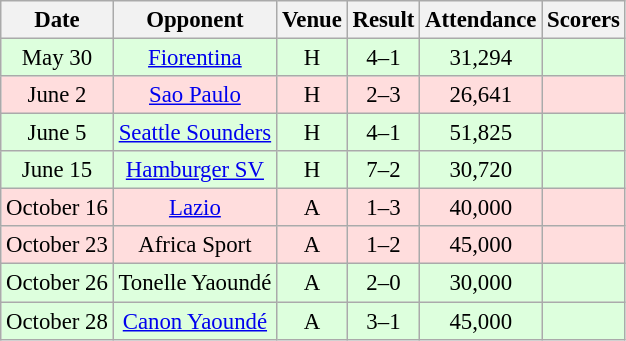<table class="wikitable" style="font-size:95%; text-align:center">
<tr>
<th>Date</th>
<th>Opponent</th>
<th>Venue</th>
<th>Result</th>
<th>Attendance</th>
<th>Scorers</th>
</tr>
<tr bgcolor="#ddffdd">
<td>May 30</td>
<td>  <a href='#'>Fiorentina</a></td>
<td>H</td>
<td>4–1</td>
<td>31,294</td>
<td></td>
</tr>
<tr bgcolor="#ffdddd">
<td>June 2</td>
<td>  <a href='#'>Sao Paulo</a></td>
<td>H</td>
<td>2–3</td>
<td>26,641</td>
<td></td>
</tr>
<tr bgcolor="#ddffdd">
<td>June 5</td>
<td>  <a href='#'>Seattle Sounders</a></td>
<td>H</td>
<td>4–1</td>
<td>51,825</td>
<td></td>
</tr>
<tr bgcolor="#ddffdd">
<td>June 15</td>
<td>  <a href='#'>Hamburger SV</a></td>
<td>H</td>
<td>7–2</td>
<td>30,720</td>
<td></td>
</tr>
<tr bgcolor="#ffdddd">
<td>October 16</td>
<td>  <a href='#'>Lazio</a> </td>
<td>A</td>
<td>1–3</td>
<td>40,000</td>
<td></td>
</tr>
<tr bgcolor="#ffdddd">
<td>October 23</td>
<td>  Africa Sport</td>
<td>A</td>
<td>1–2</td>
<td>45,000</td>
<td></td>
</tr>
<tr bgcolor="#ddffdd">
<td>October 26</td>
<td>  Tonelle Yaoundé</td>
<td>A</td>
<td>2–0</td>
<td>30,000</td>
<td></td>
</tr>
<tr bgcolor="#ddffdd">
<td>October 28</td>
<td>  <a href='#'>Canon Yaoundé</a></td>
<td>A</td>
<td>3–1</td>
<td>45,000</td>
<td></td>
</tr>
</table>
